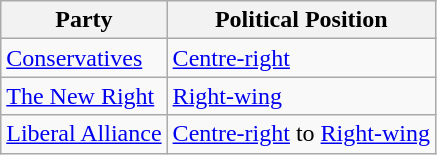<table class="wikitable mw-collapsible mw-collapsed">
<tr>
<th>Party</th>
<th>Political Position</th>
</tr>
<tr>
<td><a href='#'>Conservatives</a></td>
<td><a href='#'>Centre-right</a></td>
</tr>
<tr>
<td><a href='#'>The New Right</a></td>
<td><a href='#'>Right-wing</a></td>
</tr>
<tr>
<td><a href='#'>Liberal Alliance</a></td>
<td><a href='#'>Centre-right</a> to <a href='#'>Right-wing</a></td>
</tr>
</table>
